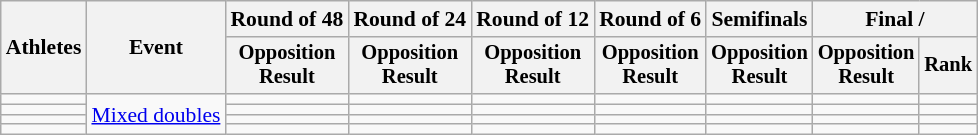<table class="wikitable" style="font-size:90%; text-align:center;">
<tr>
<th rowspan=2>Athletes</th>
<th rowspan=2>Event</th>
<th>Round of 48</th>
<th>Round of 24</th>
<th>Round of 12</th>
<th>Round of 6</th>
<th>Semifinals</th>
<th colspan=2>Final / </th>
</tr>
<tr style="font-size:95%">
<th>Opposition<br>Result</th>
<th>Opposition<br>Result</th>
<th>Opposition<br>Result</th>
<th>Opposition<br>Result</th>
<th>Opposition<br>Result</th>
<th>Opposition<br>Result</th>
<th>Rank</th>
</tr>
<tr>
<td align=left></td>
<td align=left rowspan=4><a href='#'>Mixed doubles</a></td>
<td></td>
<td></td>
<td></td>
<td></td>
<td></td>
<td></td>
<td></td>
</tr>
<tr>
<td align=left></td>
<td></td>
<td></td>
<td></td>
<td></td>
<td></td>
<td></td>
<td></td>
</tr>
<tr>
<td align=left></td>
<td></td>
<td></td>
<td></td>
<td></td>
<td></td>
<td></td>
<td></td>
</tr>
<tr>
<td align=left></td>
<td></td>
<td></td>
<td></td>
<td></td>
<td></td>
<td></td>
<td></td>
</tr>
</table>
